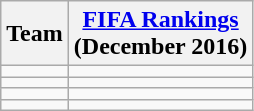<table class="wikitable sortable" style="text-align: left;">
<tr>
<th>Team</th>
<th><a href='#'>FIFA Rankings</a><br>(December 2016)</th>
</tr>
<tr>
<td></td>
<td></td>
</tr>
<tr>
<td></td>
<td></td>
</tr>
<tr>
<td></td>
<td></td>
</tr>
<tr>
<td></td>
<td></td>
</tr>
</table>
